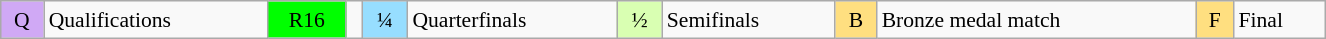<table class="wikitable" style="margin:0.5em auto; font-size:90%; line-height:1.25em;" width=70%;>
<tr>
<td style="background-color:#D0A9F5;text-align:center;">Q</td>
<td>Qualifications</td>
<td style="background-color:#00FF00;text-align:center;">R16</td>
<td></td>
<td style="background-color:#97DEFF;text-align:center;">¼</td>
<td>Quarterfinals</td>
<td style="background-color:#D9FFB2;text-align:center;">½</td>
<td>Semifinals</td>
<td style="background-color:#FFDF80;text-align:center;">B</td>
<td>Bronze medal match</td>
<td style="background-color:#FFDF80;text-align:center;">F</td>
<td>Final</td>
</tr>
</table>
